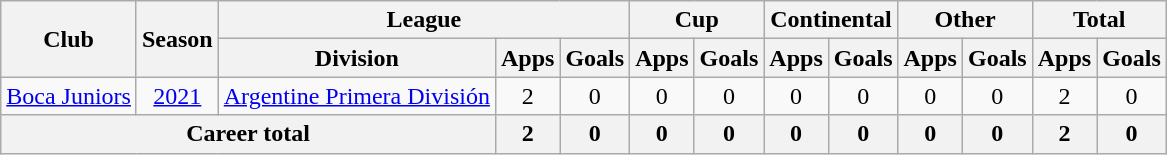<table class="wikitable" style="text-align: center">
<tr>
<th rowspan="2">Club</th>
<th rowspan="2">Season</th>
<th colspan="3">League</th>
<th colspan="2">Cup</th>
<th colspan="2">Continental</th>
<th colspan="2">Other</th>
<th colspan="2">Total</th>
</tr>
<tr>
<th>Division</th>
<th>Apps</th>
<th>Goals</th>
<th>Apps</th>
<th>Goals</th>
<th>Apps</th>
<th>Goals</th>
<th>Apps</th>
<th>Goals</th>
<th>Apps</th>
<th>Goals</th>
</tr>
<tr>
<td><a href='#'>Boca Juniors</a></td>
<td><a href='#'>2021</a></td>
<td><a href='#'>Argentine Primera División</a></td>
<td>2</td>
<td>0</td>
<td>0</td>
<td>0</td>
<td>0</td>
<td>0</td>
<td>0</td>
<td>0</td>
<td>2</td>
<td>0</td>
</tr>
<tr>
<th colspan=3>Career total</th>
<th>2</th>
<th>0</th>
<th>0</th>
<th>0</th>
<th>0</th>
<th>0</th>
<th>0</th>
<th>0</th>
<th>2</th>
<th>0</th>
</tr>
</table>
